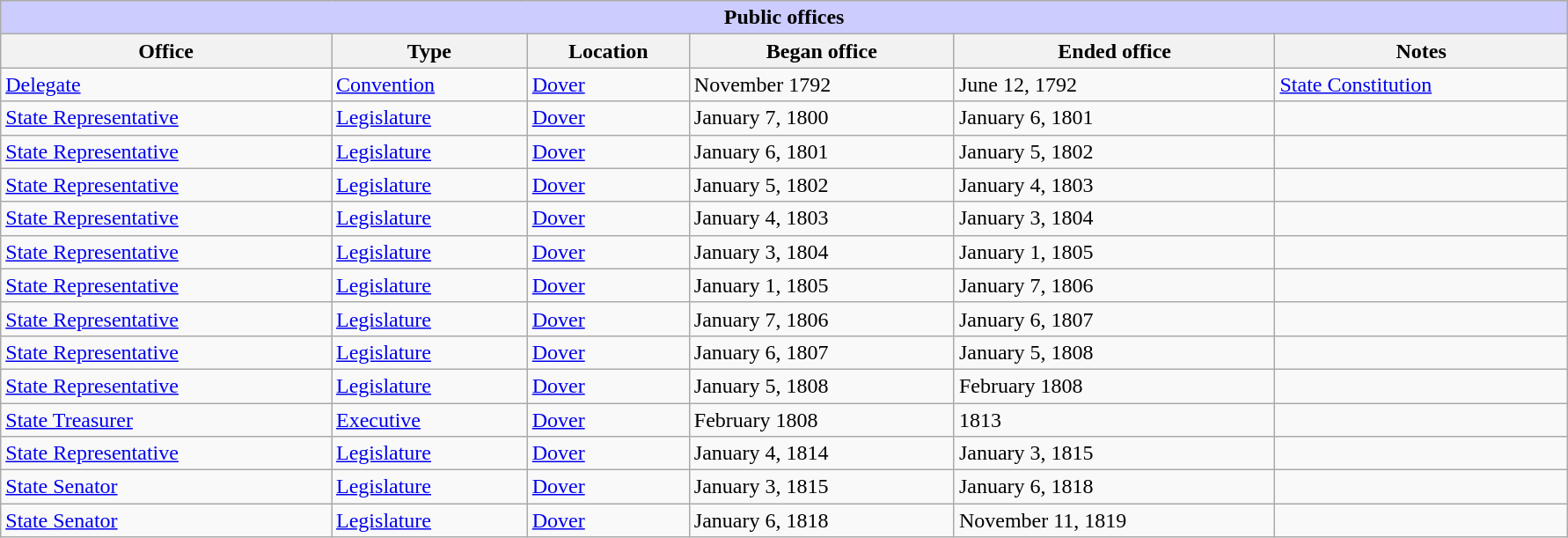<table class=wikitable style="width: 94%" style="text-align: center;" align="center">
<tr bgcolor=#cccccc>
<th colspan=7 style="background: #ccccff;">Public offices</th>
</tr>
<tr>
<th><strong>Office</strong></th>
<th><strong>Type</strong></th>
<th><strong>Location</strong></th>
<th><strong>Began office</strong></th>
<th><strong>Ended office</strong></th>
<th><strong>Notes</strong></th>
</tr>
<tr>
<td><a href='#'>Delegate</a></td>
<td><a href='#'>Convention</a></td>
<td><a href='#'>Dover</a></td>
<td>November 1792</td>
<td>June 12, 1792</td>
<td><a href='#'>State Constitution</a></td>
</tr>
<tr>
<td><a href='#'>State Representative</a></td>
<td><a href='#'>Legislature</a></td>
<td><a href='#'>Dover</a></td>
<td>January 7, 1800</td>
<td>January 6, 1801</td>
<td></td>
</tr>
<tr>
<td><a href='#'>State Representative</a></td>
<td><a href='#'>Legislature</a></td>
<td><a href='#'>Dover</a></td>
<td>January 6, 1801</td>
<td>January 5, 1802</td>
<td></td>
</tr>
<tr>
<td><a href='#'>State Representative</a></td>
<td><a href='#'>Legislature</a></td>
<td><a href='#'>Dover</a></td>
<td>January 5, 1802</td>
<td>January 4, 1803</td>
<td></td>
</tr>
<tr>
<td><a href='#'>State Representative</a></td>
<td><a href='#'>Legislature</a></td>
<td><a href='#'>Dover</a></td>
<td>January 4, 1803</td>
<td>January 3, 1804</td>
<td></td>
</tr>
<tr>
<td><a href='#'>State Representative</a></td>
<td><a href='#'>Legislature</a></td>
<td><a href='#'>Dover</a></td>
<td>January 3, 1804</td>
<td>January 1, 1805</td>
<td></td>
</tr>
<tr>
<td><a href='#'>State Representative</a></td>
<td><a href='#'>Legislature</a></td>
<td><a href='#'>Dover</a></td>
<td>January 1, 1805</td>
<td>January 7, 1806</td>
<td></td>
</tr>
<tr>
<td><a href='#'>State Representative</a></td>
<td><a href='#'>Legislature</a></td>
<td><a href='#'>Dover</a></td>
<td>January 7, 1806</td>
<td>January 6, 1807</td>
<td></td>
</tr>
<tr>
<td><a href='#'>State Representative</a></td>
<td><a href='#'>Legislature</a></td>
<td><a href='#'>Dover</a></td>
<td>January 6, 1807</td>
<td>January 5, 1808</td>
<td></td>
</tr>
<tr>
<td><a href='#'>State Representative</a></td>
<td><a href='#'>Legislature</a></td>
<td><a href='#'>Dover</a></td>
<td>January 5, 1808</td>
<td>February 1808</td>
<td></td>
</tr>
<tr>
<td><a href='#'>State Treasurer</a></td>
<td><a href='#'>Executive</a></td>
<td><a href='#'>Dover</a></td>
<td>February 1808</td>
<td>1813</td>
<td></td>
</tr>
<tr>
<td><a href='#'>State Representative</a></td>
<td><a href='#'>Legislature</a></td>
<td><a href='#'>Dover</a></td>
<td>January 4, 1814</td>
<td>January 3, 1815</td>
<td></td>
</tr>
<tr>
<td><a href='#'>State Senator</a></td>
<td><a href='#'>Legislature</a></td>
<td><a href='#'>Dover</a></td>
<td>January 3, 1815</td>
<td>January 6, 1818</td>
<td></td>
</tr>
<tr>
<td><a href='#'>State Senator</a></td>
<td><a href='#'>Legislature</a></td>
<td><a href='#'>Dover</a></td>
<td>January 6, 1818</td>
<td>November 11, 1819</td>
<td></td>
</tr>
</table>
